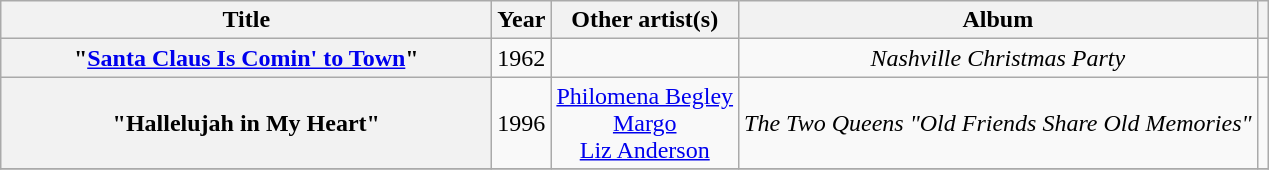<table class="wikitable plainrowheaders" style="text-align:center;" border="1">
<tr>
<th scope="col" style="width:20em;">Title</th>
<th scope="col">Year</th>
<th scope="col">Other artist(s)</th>
<th scope="col">Album</th>
<th scope="col"></th>
</tr>
<tr>
<th scope="row">"<a href='#'>Santa Claus Is Comin' to Town</a>"</th>
<td>1962</td>
<td></td>
<td><em>Nashville Christmas Party</em></td>
<td></td>
</tr>
<tr>
<th scope="row">"Hallelujah in My Heart"</th>
<td>1996</td>
<td><a href='#'>Philomena Begley</a><br><a href='#'>Margo</a><br><a href='#'>Liz Anderson</a></td>
<td><em>The Two Queens "Old Friends Share Old Memories"</em></td>
<td></td>
</tr>
<tr>
</tr>
</table>
